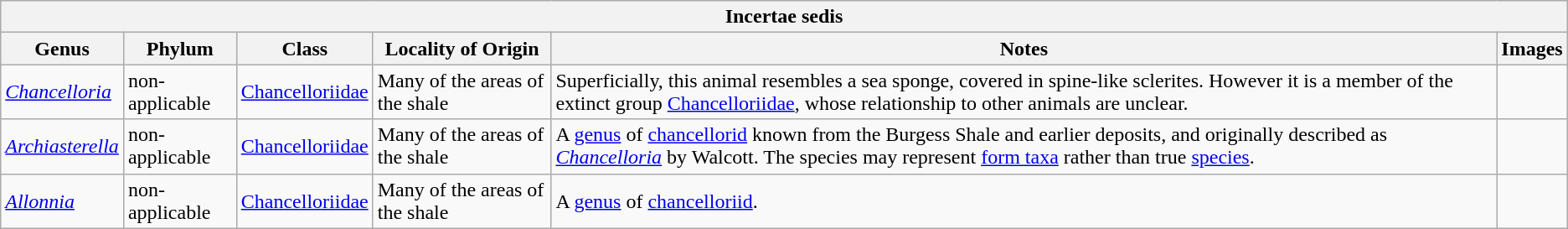<table class="wikitable sortable mw-collapsible">
<tr>
<th colspan="7" align="center">Incertae sedis</th>
</tr>
<tr>
<th>Genus</th>
<th>Phylum</th>
<th>Class</th>
<th>Locality of Origin</th>
<th>Notes</th>
<th>Images</th>
</tr>
<tr>
<td><em><a href='#'>Chancelloria</a></em></td>
<td>non-applicable</td>
<td><a href='#'>Chancelloriidae</a></td>
<td>Many of the areas of the shale</td>
<td>Superficially, this animal resembles a sea sponge, covered in spine-like sclerites. However it is a member of the extinct group <a href='#'>Chancelloriidae</a>, whose relationship to other animals are unclear.</td>
<td></td>
</tr>
<tr>
<td><em><a href='#'>Archiasterella</a></em></td>
<td>non-applicable</td>
<td><a href='#'>Chancelloriidae</a></td>
<td>Many of the areas of the shale</td>
<td>A <a href='#'>genus</a> of <a href='#'>chancellorid</a> known from the Burgess Shale and earlier deposits, and originally described as <em><a href='#'>Chancelloria</a></em> by Walcott. The species may represent <a href='#'>form taxa</a> rather than true <a href='#'>species</a>.</td>
<td></td>
</tr>
<tr>
<td><em><a href='#'>Allonnia</a></em></td>
<td>non-applicable</td>
<td><a href='#'>Chancelloriidae</a></td>
<td>Many of the areas of the shale</td>
<td>A <a href='#'>genus</a> of <a href='#'>chancelloriid</a>.</td>
<td></td>
</tr>
</table>
